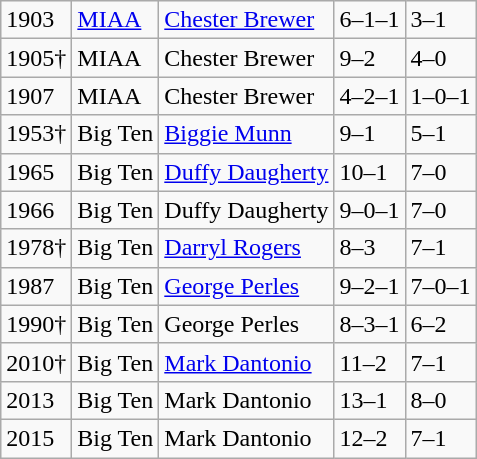<table class="wikitable">
<tr>
<td>1903</td>
<td><a href='#'>MIAA</a></td>
<td><a href='#'>Chester Brewer</a></td>
<td>6–1–1</td>
<td>3–1</td>
</tr>
<tr>
<td>1905†</td>
<td>MIAA</td>
<td>Chester Brewer</td>
<td>9–2</td>
<td>4–0</td>
</tr>
<tr>
<td>1907</td>
<td>MIAA</td>
<td>Chester Brewer</td>
<td>4–2–1</td>
<td>1–0–1</td>
</tr>
<tr>
<td>1953†</td>
<td>Big Ten</td>
<td><a href='#'>Biggie Munn</a></td>
<td>9–1</td>
<td>5–1</td>
</tr>
<tr>
<td>1965</td>
<td>Big Ten</td>
<td><a href='#'>Duffy Daugherty</a></td>
<td>10–1</td>
<td>7–0</td>
</tr>
<tr>
<td>1966</td>
<td>Big Ten</td>
<td>Duffy Daugherty</td>
<td>9–0–1</td>
<td>7–0</td>
</tr>
<tr>
<td>1978†</td>
<td>Big Ten</td>
<td><a href='#'>Darryl Rogers</a></td>
<td>8–3</td>
<td>7–1</td>
</tr>
<tr>
<td>1987</td>
<td>Big Ten</td>
<td><a href='#'>George Perles</a></td>
<td>9–2–1</td>
<td>7–0–1</td>
</tr>
<tr>
<td>1990†</td>
<td>Big Ten</td>
<td>George Perles</td>
<td>8–3–1</td>
<td>6–2</td>
</tr>
<tr>
<td>2010†</td>
<td>Big Ten</td>
<td><a href='#'>Mark Dantonio</a></td>
<td>11–2</td>
<td>7–1</td>
</tr>
<tr>
<td>2013</td>
<td>Big Ten</td>
<td>Mark Dantonio</td>
<td>13–1</td>
<td>8–0</td>
</tr>
<tr>
<td>2015</td>
<td>Big Ten</td>
<td>Mark Dantonio</td>
<td>12–2</td>
<td>7–1</td>
</tr>
</table>
